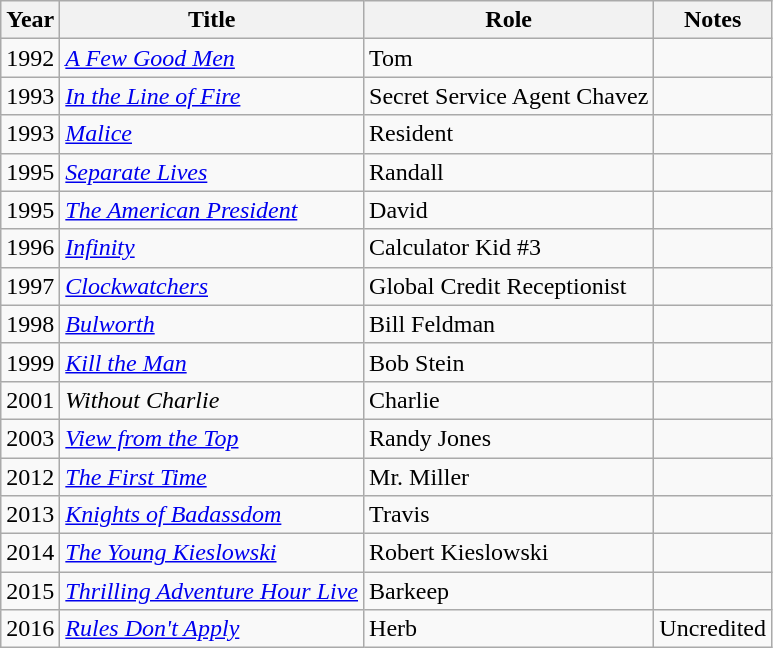<table class="wikitable plainrowheaders sortable">
<tr>
<th>Year</th>
<th>Title</th>
<th>Role</th>
<th>Notes</th>
</tr>
<tr>
<td>1992</td>
<td><em><a href='#'>A Few Good Men</a></em></td>
<td>Tom</td>
<td></td>
</tr>
<tr>
<td>1993</td>
<td><em><a href='#'>In the Line of Fire</a></em></td>
<td>Secret Service Agent Chavez</td>
<td></td>
</tr>
<tr>
<td>1993</td>
<td><em><a href='#'>Malice</a></em></td>
<td>Resident</td>
<td></td>
</tr>
<tr>
<td>1995</td>
<td><em><a href='#'>Separate Lives</a></em></td>
<td>Randall</td>
<td></td>
</tr>
<tr>
<td>1995</td>
<td><em><a href='#'>The American President</a></em></td>
<td>David</td>
<td></td>
</tr>
<tr>
<td>1996</td>
<td><em><a href='#'>Infinity</a></em></td>
<td>Calculator Kid #3</td>
<td></td>
</tr>
<tr>
<td>1997</td>
<td><em><a href='#'>Clockwatchers</a></em></td>
<td>Global Credit Receptionist</td>
<td></td>
</tr>
<tr>
<td>1998</td>
<td><em><a href='#'>Bulworth</a></em></td>
<td>Bill Feldman</td>
<td></td>
</tr>
<tr>
<td>1999</td>
<td><em><a href='#'>Kill the Man</a></em></td>
<td>Bob Stein</td>
<td></td>
</tr>
<tr>
<td>2001</td>
<td><em>Without Charlie</em></td>
<td>Charlie</td>
<td></td>
</tr>
<tr>
<td>2003</td>
<td><em><a href='#'>View from the Top</a></em></td>
<td>Randy Jones</td>
<td></td>
</tr>
<tr>
<td>2012</td>
<td><em><a href='#'>The First Time</a></em></td>
<td>Mr. Miller</td>
<td></td>
</tr>
<tr>
<td>2013</td>
<td><em><a href='#'>Knights of Badassdom</a></em></td>
<td>Travis</td>
<td></td>
</tr>
<tr>
<td>2014</td>
<td><em><a href='#'>The Young Kieslowski</a></em></td>
<td>Robert Kieslowski</td>
<td></td>
</tr>
<tr>
<td>2015</td>
<td><em><a href='#'>Thrilling Adventure Hour Live</a></em></td>
<td>Barkeep</td>
<td></td>
</tr>
<tr>
<td>2016</td>
<td><em><a href='#'>Rules Don't Apply</a></em></td>
<td>Herb</td>
<td>Uncredited</td>
</tr>
</table>
